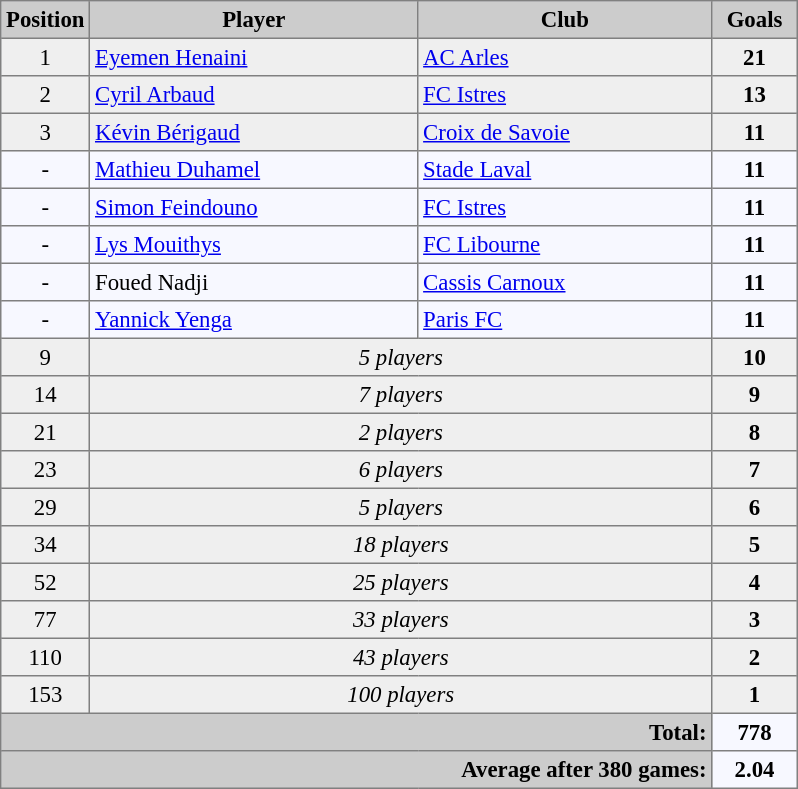<table bgcolor="#f7f8ff" cellpadding="3" cellspacing="0" border="1" style="font-size: 95%; width: 35em; border: grey solid 1px; border-collapse: collapse;">
<tr bgcolor="#CCCCCC">
<th width="50px">Position</th>
<th>Player</th>
<th>Club</th>
<th width="50px">Goals</th>
</tr>
<tr bgcolor="#EFEFEF">
<td align="center">1</td>
<td><a href='#'>Eyemen Henaini</a></td>
<td><a href='#'>AC Arles</a></td>
<td align="center"><strong>21</strong></td>
</tr>
<tr bgcolor="#EFEFEF">
<td align="center">2</td>
<td><a href='#'>Cyril Arbaud</a></td>
<td><a href='#'>FC Istres</a></td>
<td align="center"><strong>13</strong></td>
</tr>
<tr bgcolor="#EFEFEF">
<td align="center">3</td>
<td><a href='#'>Kévin Bérigaud</a></td>
<td><a href='#'>Croix de Savoie</a></td>
<td align="center"><strong>11</strong></td>
</tr>
<tr>
<td align="center">-</td>
<td><a href='#'>Mathieu Duhamel</a></td>
<td><a href='#'>Stade Laval</a></td>
<td align="center"><strong>11</strong></td>
</tr>
<tr>
<td align="center">-</td>
<td><a href='#'>Simon Feindouno</a></td>
<td><a href='#'>FC Istres</a></td>
<td align="center"><strong>11</strong></td>
</tr>
<tr>
<td align="center">-</td>
<td><a href='#'>Lys Mouithys</a></td>
<td><a href='#'>FC Libourne</a></td>
<td align="center"><strong>11</strong></td>
</tr>
<tr>
<td align="center">-</td>
<td>Foued Nadji</td>
<td><a href='#'>Cassis Carnoux</a></td>
<td align="center"><strong>11</strong></td>
</tr>
<tr>
<td align="center">-</td>
<td><a href='#'>Yannick Yenga</a></td>
<td><a href='#'>Paris FC</a></td>
<td align="center"><strong>11</strong></td>
</tr>
<tr bgcolor="#EFEFEF" align="center">
<td>9</td>
<td colspan=2><em>5 players</em></td>
<td><strong>10</strong></td>
</tr>
<tr bgcolor="#EFEFEF" align="center">
<td>14</td>
<td colspan=2><em>7 players</em></td>
<td><strong>9</strong></td>
</tr>
<tr bgcolor="#EFEFEF" align="center">
<td>21</td>
<td colspan=2><em>2 players</em></td>
<td><strong>8</strong></td>
</tr>
<tr bgcolor="#EFEFEF" align="center">
<td>23</td>
<td colspan=2><em>6 players</em></td>
<td><strong>7</strong></td>
</tr>
<tr bgcolor="#EFEFEF" align="center">
<td>29</td>
<td colspan=2><em>5 players</em></td>
<td><strong>6</strong></td>
</tr>
<tr bgcolor="#EFEFEF" align="center">
<td>34</td>
<td colspan=2><em>18 players</em></td>
<td><strong>5</strong></td>
</tr>
<tr bgcolor="#EFEFEF" align="center">
<td>52</td>
<td colspan=2><em>25 players</em></td>
<td><strong>4</strong></td>
</tr>
<tr bgcolor="#EFEFEF" align="center">
<td>77</td>
<td colspan=2><em> 33 players</em></td>
<td><strong>3</strong></td>
</tr>
<tr bgcolor="#EFEFEF" align="center">
<td>110</td>
<td colspan=2><em>43 players</em></td>
<td><strong>2</strong></td>
</tr>
<tr bgcolor="#EFEFEF" align="center">
<td>153</td>
<td colspan=2><em>100 players</em></td>
<td><strong>1</strong></td>
</tr>
<tr>
<td bgcolor=#cccccc align=right colspan=3><strong>Total:</strong></td>
<td align="center"><strong>778</strong></td>
</tr>
<tr>
<td bgcolor=#cccccc align=right colspan=3><strong>Average after 380 games:</strong></td>
<td align="center"><strong>2.04</strong></td>
</tr>
</table>
